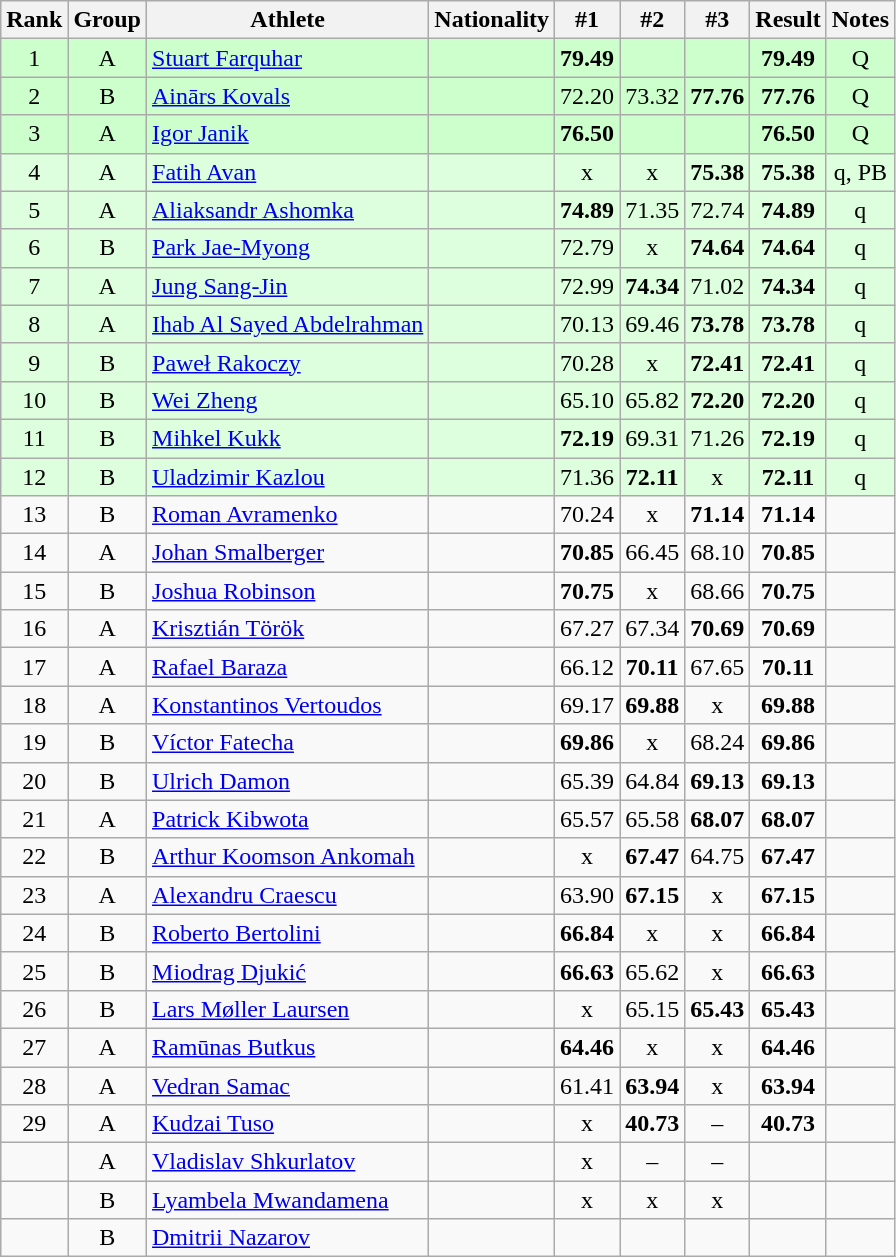<table class="wikitable sortable" style="text-align:center">
<tr>
<th>Rank</th>
<th>Group</th>
<th>Athlete</th>
<th>Nationality</th>
<th>#1</th>
<th>#2</th>
<th>#3</th>
<th>Result</th>
<th>Notes</th>
</tr>
<tr bgcolor=ccffcc>
<td>1</td>
<td>A</td>
<td align="left"><a href='#'>Stuart Farquhar</a></td>
<td align=left></td>
<td><strong>79.49</strong></td>
<td></td>
<td></td>
<td><strong>79.49</strong></td>
<td>Q</td>
</tr>
<tr bgcolor=ccffcc>
<td>2</td>
<td>B</td>
<td align="left"><a href='#'>Ainārs Kovals</a></td>
<td align=left></td>
<td>72.20</td>
<td>73.32</td>
<td><strong>77.76</strong></td>
<td><strong>77.76</strong></td>
<td>Q</td>
</tr>
<tr bgcolor=ccffcc>
<td>3</td>
<td>A</td>
<td align="left"><a href='#'>Igor Janik</a></td>
<td align=left></td>
<td><strong>76.50</strong></td>
<td></td>
<td></td>
<td><strong>76.50</strong></td>
<td>Q</td>
</tr>
<tr bgcolor=ddffdd>
<td>4</td>
<td>A</td>
<td align="left"><a href='#'>Fatih Avan</a></td>
<td align=left></td>
<td>x</td>
<td>x</td>
<td><strong>75.38</strong></td>
<td><strong>75.38</strong></td>
<td>q, PB</td>
</tr>
<tr bgcolor=ddffdd>
<td>5</td>
<td>A</td>
<td align="left"><a href='#'>Aliaksandr Ashomka</a></td>
<td align=left></td>
<td><strong>74.89</strong></td>
<td>71.35</td>
<td>72.74</td>
<td><strong>74.89</strong></td>
<td>q</td>
</tr>
<tr bgcolor=ddffdd>
<td>6</td>
<td>B</td>
<td align="left"><a href='#'>Park Jae-Myong</a></td>
<td align=left></td>
<td>72.79</td>
<td>x</td>
<td><strong>74.64</strong></td>
<td><strong>74.64</strong></td>
<td>q</td>
</tr>
<tr bgcolor=ddffdd>
<td>7</td>
<td>A</td>
<td align="left"><a href='#'>Jung Sang-Jin</a></td>
<td align=left></td>
<td>72.99</td>
<td><strong>74.34</strong></td>
<td>71.02</td>
<td><strong>74.34</strong></td>
<td>q</td>
</tr>
<tr bgcolor=ddffdd>
<td>8</td>
<td>A</td>
<td align="left"><a href='#'>Ihab Al Sayed Abdelrahman</a></td>
<td align=left></td>
<td>70.13</td>
<td>69.46</td>
<td><strong>73.78</strong></td>
<td><strong>73.78</strong></td>
<td>q</td>
</tr>
<tr bgcolor=ddffdd>
<td>9</td>
<td>B</td>
<td align="left"><a href='#'>Paweł Rakoczy</a></td>
<td align=left></td>
<td>70.28</td>
<td>x</td>
<td><strong>72.41</strong></td>
<td><strong>72.41</strong></td>
<td>q</td>
</tr>
<tr bgcolor=ddffdd>
<td>10</td>
<td>B</td>
<td align="left"><a href='#'>Wei Zheng</a></td>
<td align=left></td>
<td>65.10</td>
<td>65.82</td>
<td><strong>72.20</strong></td>
<td><strong>72.20</strong></td>
<td>q</td>
</tr>
<tr bgcolor=ddffdd>
<td>11</td>
<td>B</td>
<td align="left"><a href='#'>Mihkel Kukk</a></td>
<td align=left></td>
<td><strong>72.19</strong></td>
<td>69.31</td>
<td>71.26</td>
<td><strong>72.19</strong></td>
<td>q</td>
</tr>
<tr bgcolor=ddffdd>
<td>12</td>
<td>B</td>
<td align="left"><a href='#'>Uladzimir Kazlou</a></td>
<td align=left></td>
<td>71.36</td>
<td><strong>72.11</strong></td>
<td>x</td>
<td><strong>72.11</strong></td>
<td>q</td>
</tr>
<tr>
<td>13</td>
<td>B</td>
<td align="left"><a href='#'>Roman Avramenko</a></td>
<td align=left></td>
<td>70.24</td>
<td>x</td>
<td><strong>71.14</strong></td>
<td><strong>71.14</strong></td>
<td></td>
</tr>
<tr>
<td>14</td>
<td>A</td>
<td align="left"><a href='#'>Johan Smalberger</a></td>
<td align=left></td>
<td><strong>70.85</strong></td>
<td>66.45</td>
<td>68.10</td>
<td><strong>70.85</strong></td>
<td></td>
</tr>
<tr>
<td>15</td>
<td>B</td>
<td align="left"><a href='#'>Joshua Robinson</a></td>
<td align=left></td>
<td><strong>70.75</strong></td>
<td>x</td>
<td>68.66</td>
<td><strong>70.75</strong></td>
<td></td>
</tr>
<tr>
<td>16</td>
<td>A</td>
<td align="left"><a href='#'>Krisztián Török</a></td>
<td align=left></td>
<td>67.27</td>
<td>67.34</td>
<td><strong>70.69</strong></td>
<td><strong>70.69</strong></td>
<td></td>
</tr>
<tr>
<td>17</td>
<td>A</td>
<td align="left"><a href='#'>Rafael Baraza</a></td>
<td align=left></td>
<td>66.12</td>
<td><strong>70.11</strong></td>
<td>67.65</td>
<td><strong>70.11</strong></td>
<td></td>
</tr>
<tr>
<td>18</td>
<td>A</td>
<td align="left"><a href='#'>Konstantinos Vertoudos</a></td>
<td align=left></td>
<td>69.17</td>
<td><strong>69.88</strong></td>
<td>x</td>
<td><strong>69.88</strong></td>
<td></td>
</tr>
<tr>
<td>19</td>
<td>B</td>
<td align="left"><a href='#'>Víctor Fatecha</a></td>
<td align=left></td>
<td><strong>69.86</strong></td>
<td>x</td>
<td>68.24</td>
<td><strong>69.86</strong></td>
<td></td>
</tr>
<tr>
<td>20</td>
<td>B</td>
<td align="left"><a href='#'>Ulrich Damon</a></td>
<td align=left></td>
<td>65.39</td>
<td>64.84</td>
<td><strong>69.13</strong></td>
<td><strong>69.13</strong></td>
<td></td>
</tr>
<tr>
<td>21</td>
<td>A</td>
<td align="left"><a href='#'>Patrick Kibwota</a></td>
<td align=left></td>
<td>65.57</td>
<td>65.58</td>
<td><strong>68.07</strong></td>
<td><strong>68.07</strong></td>
<td></td>
</tr>
<tr>
<td>22</td>
<td>B</td>
<td align="left"><a href='#'>Arthur Koomson Ankomah</a></td>
<td align=left></td>
<td>x</td>
<td><strong>67.47</strong></td>
<td>64.75</td>
<td><strong>67.47</strong></td>
<td></td>
</tr>
<tr>
<td>23</td>
<td>A</td>
<td align="left"><a href='#'>Alexandru Craescu</a></td>
<td align=left></td>
<td>63.90</td>
<td><strong>67.15</strong></td>
<td>x</td>
<td><strong>67.15</strong></td>
<td></td>
</tr>
<tr>
<td>24</td>
<td>B</td>
<td align="left"><a href='#'>Roberto Bertolini</a></td>
<td align=left></td>
<td><strong>66.84</strong></td>
<td>x</td>
<td>x</td>
<td><strong>66.84</strong></td>
<td></td>
</tr>
<tr>
<td>25</td>
<td>B</td>
<td align="left"><a href='#'>Miodrag Djukić</a></td>
<td align=left></td>
<td><strong>66.63</strong></td>
<td>65.62</td>
<td>x</td>
<td><strong>66.63</strong></td>
<td></td>
</tr>
<tr>
<td>26</td>
<td>B</td>
<td align="left"><a href='#'>Lars Møller Laursen</a></td>
<td align=left></td>
<td>x</td>
<td>65.15</td>
<td><strong>65.43</strong></td>
<td><strong>65.43</strong></td>
<td></td>
</tr>
<tr>
<td>27</td>
<td>A</td>
<td align="left"><a href='#'>Ramūnas Butkus</a></td>
<td align=left></td>
<td><strong>64.46</strong></td>
<td>x</td>
<td>x</td>
<td><strong>64.46</strong></td>
<td></td>
</tr>
<tr>
<td>28</td>
<td>A</td>
<td align="left"><a href='#'>Vedran Samac</a></td>
<td align=left></td>
<td>61.41</td>
<td><strong>63.94</strong></td>
<td>x</td>
<td><strong>63.94</strong></td>
<td></td>
</tr>
<tr>
<td>29</td>
<td>A</td>
<td align="left"><a href='#'>Kudzai Tuso</a></td>
<td align=left></td>
<td>x</td>
<td><strong>40.73</strong></td>
<td>–</td>
<td><strong>40.73</strong></td>
<td></td>
</tr>
<tr>
<td></td>
<td>A</td>
<td align="left"><a href='#'>Vladislav Shkurlatov</a></td>
<td align=left></td>
<td>x</td>
<td>–</td>
<td>–</td>
<td><strong></strong></td>
<td></td>
</tr>
<tr>
<td></td>
<td>B</td>
<td align="left"><a href='#'>Lyambela Mwandamena</a></td>
<td align=left></td>
<td>x</td>
<td>x</td>
<td>x</td>
<td><strong></strong></td>
<td></td>
</tr>
<tr>
<td></td>
<td>B</td>
<td align="left"><a href='#'>Dmitrii Nazarov</a></td>
<td align=left></td>
<td></td>
<td></td>
<td></td>
<td><strong></strong></td>
<td></td>
</tr>
</table>
